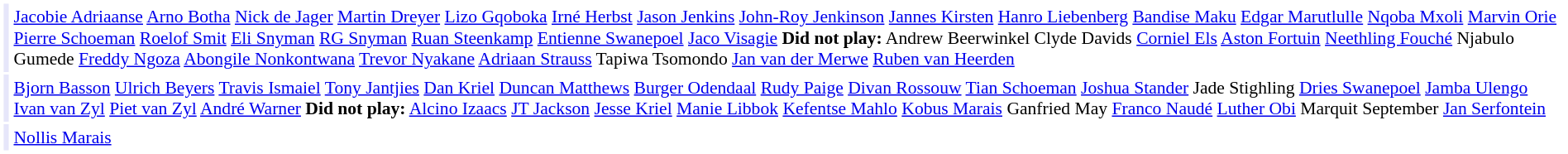<table cellpadding="2" style="border: 1px solid white; font-size:90%;">
<tr>
<td style="text-align:right;" bgcolor="lavender"></td>
<td style="text-align:left;"><a href='#'>Jacobie Adriaanse</a> <a href='#'>Arno Botha</a> <a href='#'>Nick de Jager</a> <a href='#'>Martin Dreyer</a> <a href='#'>Lizo Gqoboka</a> <a href='#'>Irné Herbst</a> <a href='#'>Jason Jenkins</a> <a href='#'>John-Roy Jenkinson</a> <a href='#'>Jannes Kirsten</a> <a href='#'>Hanro Liebenberg</a> <a href='#'>Bandise Maku</a> <a href='#'>Edgar Marutlulle</a> <a href='#'>Nqoba Mxoli</a> <a href='#'>Marvin Orie</a> <a href='#'>Pierre Schoeman</a> <a href='#'>Roelof Smit</a> <a href='#'>Eli Snyman</a> <a href='#'>RG Snyman</a> <a href='#'>Ruan Steenkamp</a> <a href='#'>Entienne Swanepoel</a> <a href='#'>Jaco Visagie</a> <strong>Did not play:</strong> Andrew Beerwinkel Clyde Davids <a href='#'>Corniel Els</a> <a href='#'>Aston Fortuin</a> <a href='#'>Neethling Fouché</a> Njabulo Gumede <a href='#'>Freddy Ngoza</a> <a href='#'>Abongile Nonkontwana</a> <a href='#'>Trevor Nyakane</a> <a href='#'>Adriaan Strauss</a> Tapiwa Tsomondo <a href='#'>Jan van der Merwe</a> <a href='#'>Ruben van Heerden</a></td>
</tr>
<tr>
<td style="text-align:right;" bgcolor="lavender"></td>
<td style="text-align:left;"><a href='#'>Bjorn Basson</a> <a href='#'>Ulrich Beyers</a> <a href='#'>Travis Ismaiel</a> <a href='#'>Tony Jantjies</a> <a href='#'>Dan Kriel</a> <a href='#'>Duncan Matthews</a> <a href='#'>Burger Odendaal</a> <a href='#'>Rudy Paige</a> <a href='#'>Divan Rossouw</a> <a href='#'>Tian Schoeman</a> <a href='#'>Joshua Stander</a> Jade Stighling <a href='#'>Dries Swanepoel</a> <a href='#'>Jamba Ulengo</a> <a href='#'>Ivan van Zyl</a> <a href='#'>Piet van Zyl</a> <a href='#'>André Warner</a> <strong>Did not play:</strong> <a href='#'>Alcino Izaacs</a> <a href='#'>JT Jackson</a> <a href='#'>Jesse Kriel</a> <a href='#'>Manie Libbok</a> <a href='#'>Kefentse Mahlo</a> <a href='#'>Kobus Marais</a> Ganfried May <a href='#'>Franco Naudé</a> <a href='#'>Luther Obi</a> Marquit September <a href='#'>Jan Serfontein</a></td>
</tr>
<tr>
<td style="text-align:right;" bgcolor="lavender"></td>
<td style="text-align:left;"><a href='#'>Nollis Marais</a></td>
</tr>
</table>
